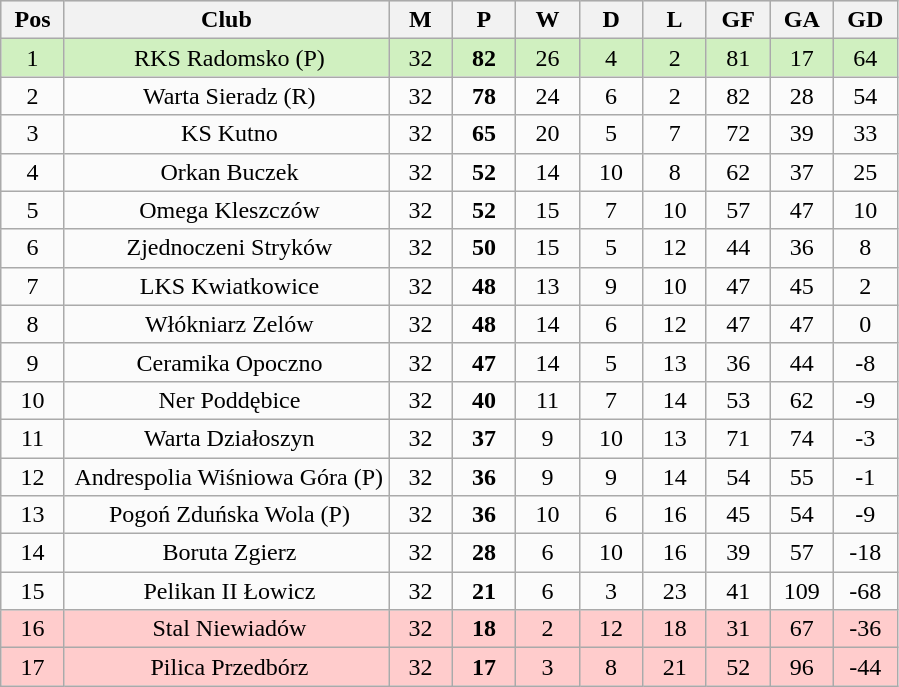<table class="wikitable" style="text-align:center;">
<tr ---- BGCOLOR="#DCDCDC">
<th width=35px>Pos</th>
<th>Club</th>
<th width=35px>M</th>
<th width=35px>P</th>
<th width=35px>W</th>
<th width=35px>D</th>
<th width=35px>L</th>
<th width=35px>GF</th>
<th width=35px>GA</th>
<th width=35px>GD</th>
</tr>
<tr bgcolor=#D0F0C0>
<td>1</td>
<td> RKS Radomsko <span>(P)</span><noinclude></td>
<td>32</td>
<td><strong>82</strong></td>
<td>26</td>
<td>4</td>
<td>2</td>
<td>81</td>
<td>17</td>
<td>64</td>
</tr>
<tr bgcolor=#FBFBFB>
<td>2</td>
<td> Warta Sieradz <span>(R)</span><noinclude></td>
<td>32</td>
<td><strong>78</strong></td>
<td>24</td>
<td>6</td>
<td>2</td>
<td>82</td>
<td>28</td>
<td>54</td>
</tr>
<tr bgcolor=#FBFBFB>
<td>3</td>
<td> KS Kutno</td>
<td>32</td>
<td><strong>65</strong></td>
<td>20</td>
<td>5</td>
<td>7</td>
<td>72</td>
<td>39</td>
<td>33</td>
</tr>
<tr bgcolor=#FBFBFB>
<td>4</td>
<td> Orkan Buczek</td>
<td>32</td>
<td><strong>52</strong></td>
<td>14</td>
<td>10</td>
<td>8</td>
<td>62</td>
<td>37</td>
<td>25</td>
</tr>
<tr bgcolor=#FBFBFB>
<td>5</td>
<td> Omega Kleszczów</td>
<td>32</td>
<td><strong>52</strong></td>
<td>15</td>
<td>7</td>
<td>10</td>
<td>57</td>
<td>47</td>
<td>10</td>
</tr>
<tr bgcolor=#FBFBFB>
<td>6</td>
<td> Zjednoczeni Stryków</td>
<td>32</td>
<td><strong>50</strong></td>
<td>15</td>
<td>5</td>
<td>12</td>
<td>44</td>
<td>36</td>
<td>8</td>
</tr>
<tr bgcolor=#FBFBFB>
<td>7</td>
<td> LKS Kwiatkowice</td>
<td>32</td>
<td><strong>48</strong></td>
<td>13</td>
<td>9</td>
<td>10</td>
<td>47</td>
<td>45</td>
<td>2</td>
</tr>
<tr bgcolor=#FBFBFB>
<td>8</td>
<td> Włókniarz Zelów</td>
<td>32</td>
<td><strong>48</strong></td>
<td>14</td>
<td>6</td>
<td>12</td>
<td>47</td>
<td>47</td>
<td>0</td>
</tr>
<tr bgcolor=#FBFBFB>
<td>9</td>
<td> Ceramika Opoczno</td>
<td>32</td>
<td><strong>47</strong></td>
<td>14</td>
<td>5</td>
<td>13</td>
<td>36</td>
<td>44</td>
<td>-8</td>
</tr>
<tr bgcolor=#FBFBFB>
<td>10</td>
<td> Ner Poddębice</td>
<td>32</td>
<td><strong>40</strong></td>
<td>11</td>
<td>7</td>
<td>14</td>
<td>53</td>
<td>62</td>
<td>-9</td>
</tr>
<tr bgcolor=#FBFBFB>
<td>11</td>
<td> Warta Działoszyn</td>
<td>32</td>
<td><strong>37</strong></td>
<td>9</td>
<td>10</td>
<td>13</td>
<td>71</td>
<td>74</td>
<td>-3</td>
</tr>
<tr bgcolor=#FBFBFB>
<td>12</td>
<td> Andrespolia Wiśniowa Góra <span>(P)</span><noinclude></td>
<td>32</td>
<td><strong>36</strong></td>
<td>9</td>
<td>9</td>
<td>14</td>
<td>54</td>
<td>55</td>
<td>-1</td>
</tr>
<tr bgcolor=#FBFBFB>
<td>13</td>
<td> Pogoń Zduńska Wola <span>(P)</span><noinclude></td>
<td>32</td>
<td><strong>36</strong></td>
<td>10</td>
<td>6</td>
<td>16</td>
<td>45</td>
<td>54</td>
<td>-9</td>
</tr>
<tr bgcolor=#FBFBFB>
<td>14</td>
<td> Boruta Zgierz</td>
<td>32</td>
<td><strong>28</strong></td>
<td>6</td>
<td>10</td>
<td>16</td>
<td>39</td>
<td>57</td>
<td>-18</td>
</tr>
<tr bgcolor=#FBFBFB>
<td>15</td>
<td> Pelikan II Łowicz</td>
<td>32</td>
<td><strong>21</strong></td>
<td>6</td>
<td>3</td>
<td>23</td>
<td>41</td>
<td>109</td>
<td>-68</td>
</tr>
<tr bgcolor=#FFCCCC>
<td>16</td>
<td> Stal Niewiadów</td>
<td>32</td>
<td><strong>18</strong></td>
<td>2</td>
<td>12</td>
<td>18</td>
<td>31</td>
<td>67</td>
<td>-36</td>
</tr>
<tr bgcolor=#FFCCCC>
<td>17</td>
<td> Pilica Przedbórz</td>
<td>32</td>
<td><strong>17</strong></td>
<td>3</td>
<td>8</td>
<td>21</td>
<td>52</td>
<td>96</td>
<td>-44</td>
</tr>
</table>
